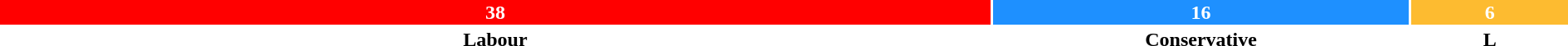<table style="width:100%; text-align:center;">
<tr style="color:white;">
<td style="background:red; width:63.3%;"><strong>38</strong></td>
<td style="background:dodgerblue; width:26.6%;"><strong>16</strong></td>
<td style="background:#FDBB30; width:10%;"><strong>6</strong></td>
</tr>
<tr>
<td><span><strong>Labour</strong></span></td>
<td><span><strong>Conservative</strong></span></td>
<td><span><strong>L</strong></span></td>
</tr>
</table>
